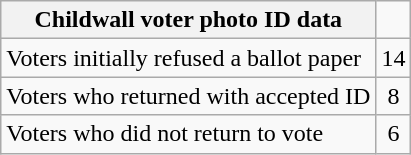<table class="wikitable">
<tr>
<th>Childwall voter photo ID data</th>
</tr>
<tr>
<td style="text-align:left">Voters initially refused a ballot paper</td>
<td style="text-align:center">14</td>
</tr>
<tr>
<td style="text-align:left">Voters who returned with accepted ID</td>
<td style="text-align:center">8</td>
</tr>
<tr>
<td style="text-align:left">Voters who did not return to vote</td>
<td style="text-align:center">6</td>
</tr>
</table>
